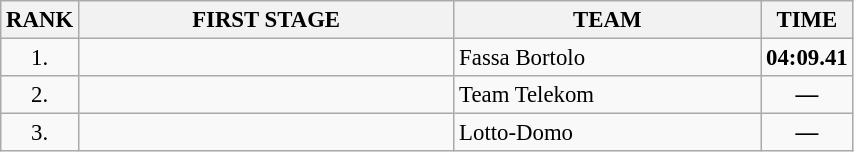<table class="wikitable" style="font-size:95%;">
<tr>
<th>RANK</th>
<th align="left" style="width: 16em">FIRST STAGE</th>
<th align="left" style="width: 13em">TEAM</th>
<th>TIME</th>
</tr>
<tr>
<td align="center">1.</td>
<td></td>
<td>Fassa Bortolo</td>
<td align="center"><strong>04:09.41</strong></td>
</tr>
<tr>
<td align="center">2.</td>
<td></td>
<td>Team Telekom</td>
<td align="center"><strong>—</strong></td>
</tr>
<tr>
<td align="center">3.</td>
<td></td>
<td>Lotto-Domo</td>
<td align="center"><strong>—</strong></td>
</tr>
</table>
